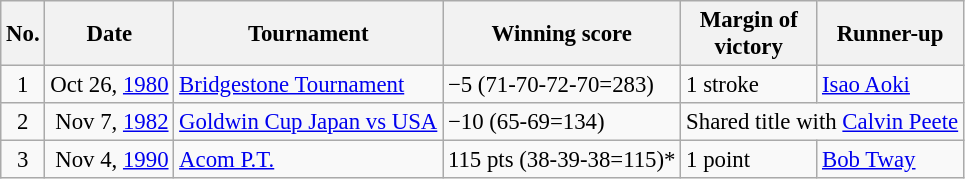<table class="wikitable" style="font-size:95%;">
<tr>
<th>No.</th>
<th>Date</th>
<th>Tournament</th>
<th>Winning score</th>
<th>Margin of<br>victory</th>
<th>Runner-up</th>
</tr>
<tr>
<td align=center>1</td>
<td align=right>Oct 26, <a href='#'>1980</a></td>
<td><a href='#'>Bridgestone Tournament</a></td>
<td>−5 (71-70-72-70=283)</td>
<td>1 stroke</td>
<td> <a href='#'>Isao Aoki</a></td>
</tr>
<tr>
<td align=center>2</td>
<td align=right>Nov 7, <a href='#'>1982</a></td>
<td><a href='#'>Goldwin Cup Japan vs USA</a></td>
<td>−10 (65-69=134)</td>
<td colspan=2>Shared title with  <a href='#'>Calvin Peete</a></td>
</tr>
<tr>
<td align=center>3</td>
<td align=right>Nov 4, <a href='#'>1990</a></td>
<td><a href='#'>Acom P.T.</a></td>
<td>115 pts (38-39-38=115)*</td>
<td>1 point</td>
<td> <a href='#'>Bob Tway</a></td>
</tr>
</table>
